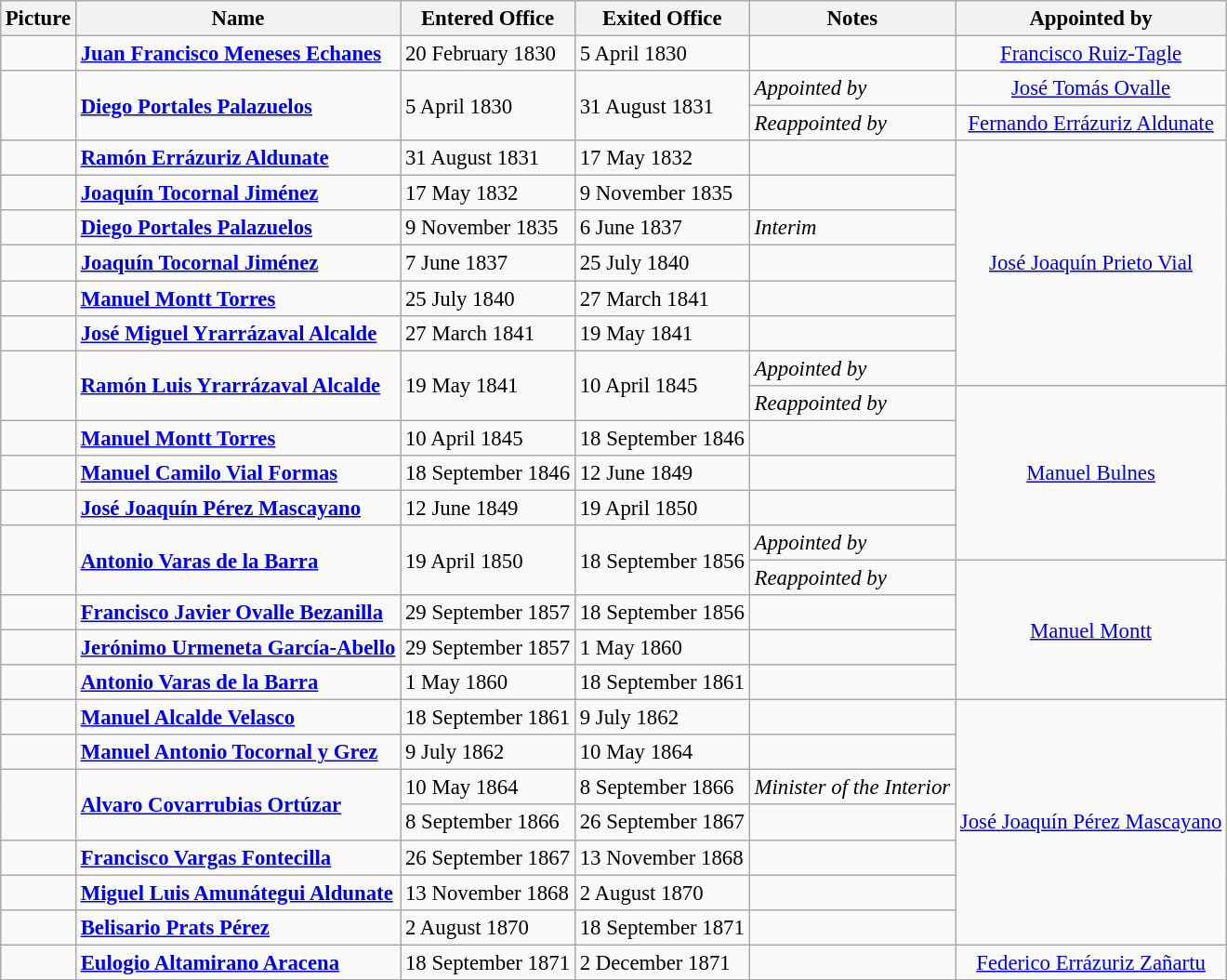<table class="wikitable" style="margin:1em auto; font-size:95%;">
<tr>
<th>Picture</th>
<th>Name</th>
<th>Entered Office</th>
<th>Exited Office</th>
<th>Notes</th>
<th>Appointed by</th>
</tr>
<tr>
<td></td>
<td><strong><a href='#'>Juan Francisco Meneses Echanes</a></strong></td>
<td>20 February 1830</td>
<td>5 April 1830</td>
<td></td>
<td align=center><a href='#'>Francisco Ruiz-Tagle</a></td>
</tr>
<tr>
<td rowspan=2 align=left></td>
<td rowspan=2 align=left><strong><a href='#'>Diego Portales Palazuelos</a></strong></td>
<td rowspan=2 align=left>5 April 1830</td>
<td rowspan=2 align=left>31 August 1831</td>
<td><em>Appointed by</em></td>
<td align=center><a href='#'>José Tomás Ovalle</a></td>
</tr>
<tr>
<td><em>Reappointed by</em></td>
<td align=center><a href='#'>Fernando Errázuriz Aldunate</a></td>
</tr>
<tr>
<td></td>
<td><strong><a href='#'>Ramón Errázuriz Aldunate</a></strong></td>
<td>31 August 1831</td>
<td>17 May 1832</td>
<td></td>
<td rowspan=7 align=center><a href='#'>José Joaquín Prieto Vial</a></td>
</tr>
<tr>
<td></td>
<td><strong><a href='#'>Joaquín Tocornal Jiménez</a></strong></td>
<td>17 May 1832</td>
<td>9 November 1835</td>
<td></td>
</tr>
<tr>
<td></td>
<td><strong><a href='#'>Diego Portales Palazuelos</a></strong></td>
<td>9 November 1835</td>
<td>6 June 1837</td>
<td><em>Interim</em></td>
</tr>
<tr>
<td></td>
<td><strong><a href='#'>Joaquín Tocornal Jiménez</a></strong></td>
<td>7 June 1837</td>
<td>25 July 1840</td>
<td></td>
</tr>
<tr>
<td></td>
<td><strong><a href='#'>Manuel Montt Torres</a></strong></td>
<td>25 July 1840</td>
<td>27 March 1841</td>
<td></td>
</tr>
<tr>
<td></td>
<td><strong><a href='#'>José Miguel Yrarrázaval Alcalde</a></strong></td>
<td>27 March 1841</td>
<td>19 May 1841</td>
<td></td>
</tr>
<tr>
<td rowspan=2 align=left></td>
<td rowspan=2 align=left><strong><a href='#'>Ramón Luis Yrarrázaval Alcalde</a></strong></td>
<td rowspan=2 align=left>19 May 1841</td>
<td rowspan=2 align=left>10 April 1845</td>
<td><em>Appointed by</em></td>
</tr>
<tr>
<td><em>Reappointed by</em></td>
<td rowspan=5 align=center><a href='#'>Manuel Bulnes</a></td>
</tr>
<tr>
<td></td>
<td><strong><a href='#'>Manuel Montt Torres</a></strong></td>
<td>10 April 1845</td>
<td>18 September 1846</td>
<td></td>
</tr>
<tr>
<td></td>
<td><strong><a href='#'>Manuel Camilo Vial Formas</a></strong></td>
<td>18 September 1846</td>
<td>12 June 1849</td>
<td></td>
</tr>
<tr>
<td></td>
<td><strong><a href='#'>José Joaquín Pérez Mascayano</a></strong></td>
<td>12 June 1849</td>
<td>19 April 1850</td>
<td></td>
</tr>
<tr>
<td rowspan=2 align=left></td>
<td rowspan=2 align=left><strong><a href='#'>Antonio Varas de la Barra</a></strong></td>
<td rowspan=2 align=left>19 April 1850</td>
<td rowspan=2 align=left>18 September 1856</td>
<td><em>Appointed by</em></td>
</tr>
<tr>
<td><em>Reappointed by</em></td>
<td rowspan=4 align=center><a href='#'>Manuel Montt</a></td>
</tr>
<tr>
<td></td>
<td><strong><a href='#'>Francisco Javier Ovalle Bezanilla</a></strong></td>
<td>29 September 1857</td>
<td>18 September 1856</td>
<td></td>
</tr>
<tr>
<td></td>
<td><strong><a href='#'>Jerónimo Urmeneta García-Abello</a></strong></td>
<td>29 September 1857</td>
<td>1 May 1860</td>
<td></td>
</tr>
<tr>
<td></td>
<td><strong><a href='#'>Antonio Varas de la Barra</a></strong></td>
<td>1 May 1860</td>
<td>18 September 1861</td>
<td></td>
</tr>
<tr>
<td></td>
<td><strong><a href='#'>Manuel Alcalde Velasco</a></strong></td>
<td>18 September 1861</td>
<td>9 July 1862</td>
<td></td>
<td rowspan=7 align=center><a href='#'>José Joaquín Pérez Mascayano</a></td>
</tr>
<tr>
<td></td>
<td><strong><a href='#'>Manuel Antonio Tocornal y Grez</a></strong></td>
<td>9 July 1862</td>
<td>10 May 1864</td>
<td></td>
</tr>
<tr>
<td rowspan=2 align=left></td>
<td rowspan=2 align=left><strong><a href='#'>Alvaro Covarrubias Ortúzar</a></strong></td>
<td>10 May 1864</td>
<td>8 September 1866</td>
<td><em>Minister of the Interior</em></td>
</tr>
<tr>
<td>8 September 1866</td>
<td>26 September 1867</td>
<td></td>
</tr>
<tr>
<td></td>
<td><strong><a href='#'>Francisco Vargas Fontecilla</a></strong></td>
<td>26 September 1867</td>
<td>13 November 1868</td>
<td></td>
</tr>
<tr>
<td></td>
<td><strong><a href='#'>Miguel Luis Amunátegui Aldunate</a></strong></td>
<td>13 November 1868</td>
<td>2 August 1870</td>
<td></td>
</tr>
<tr>
<td></td>
<td><strong><a href='#'>Belisario Prats Pérez</a></strong></td>
<td>2 August 1870</td>
<td>18 September 1871</td>
<td></td>
</tr>
<tr>
<td></td>
<td><strong><a href='#'>Eulogio Altamirano Aracena</a></strong></td>
<td>18 September 1871</td>
<td>2 December 1871</td>
<td></td>
<td align=center><a href='#'>Federico Errázuriz Zañartu</a></td>
</tr>
<tr>
</tr>
</table>
